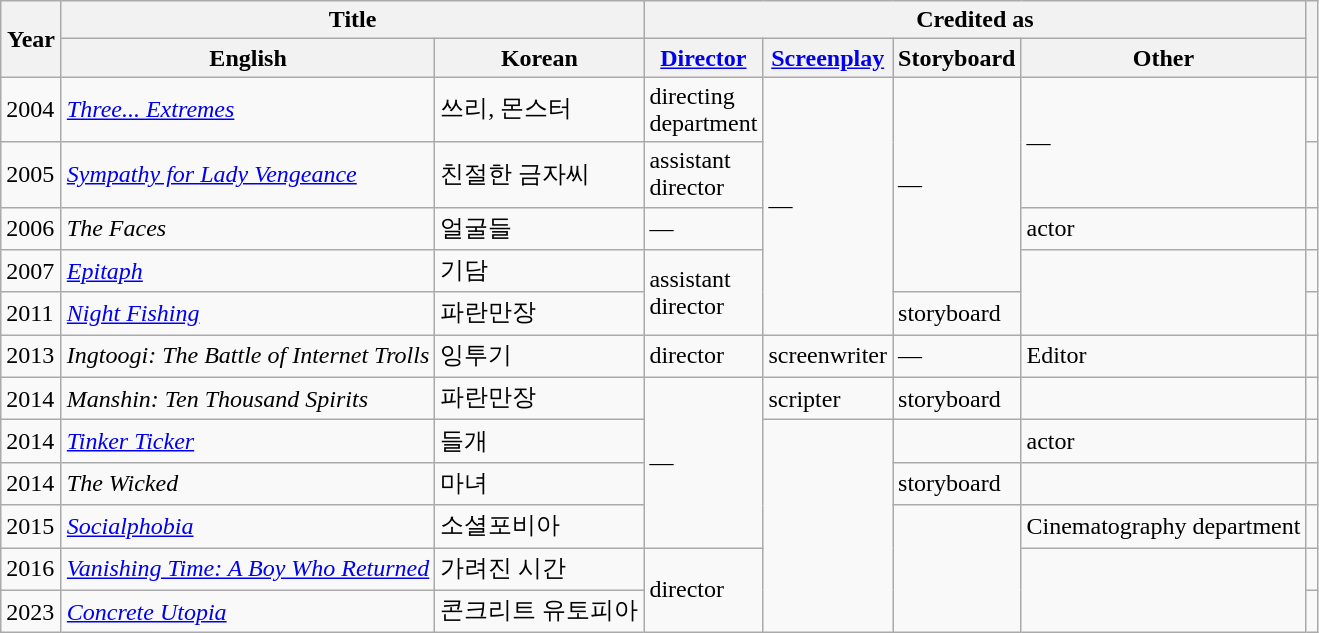<table class="wikitable sortable">
<tr>
<th rowspan="2" style="width:33px;">Year</th>
<th colspan="2">Title</th>
<th colspan="4">Credited as</th>
<th rowspan="2" class="unsortable"></th>
</tr>
<tr>
<th>English</th>
<th>Korean</th>
<th width="65" class="unsortable"><a href='#'>Director</a></th>
<th width="65" class="unsortable"><a href='#'>Screenplay</a></th>
<th>Storyboard</th>
<th>Other</th>
</tr>
<tr>
<td>2004</td>
<td><em><a href='#'>Three... Extremes</a></em></td>
<td>쓰리, 몬스터</td>
<td>directing department</td>
<td rowspan="5">—</td>
<td rowspan="4">—</td>
<td rowspan="2">—</td>
<td></td>
</tr>
<tr>
<td>2005</td>
<td><em><a href='#'>Sympathy for Lady Vengeance</a></em></td>
<td>친절한 금자씨</td>
<td>assistant director</td>
<td></td>
</tr>
<tr>
<td>2006</td>
<td><em>The Faces</em></td>
<td>얼굴들</td>
<td>—</td>
<td>actor</td>
<td></td>
</tr>
<tr>
<td>2007</td>
<td><em><a href='#'>Epitaph</a></em></td>
<td>기담</td>
<td rowspan="2">assistant director</td>
<td rowspan="2"></td>
<td></td>
</tr>
<tr>
<td>2011</td>
<td><em><a href='#'>Night Fishing</a></em></td>
<td>파란만장</td>
<td>storyboard</td>
<td></td>
</tr>
<tr>
<td>2013</td>
<td><em>Ingtoogi: The Battle of Internet Trolls</em></td>
<td>잉투기</td>
<td>director</td>
<td>screenwriter</td>
<td>—</td>
<td>Editor</td>
<td></td>
</tr>
<tr>
<td>2014</td>
<td><em>Manshin: Ten Thousand Spirits</em></td>
<td>파란만장</td>
<td rowspan="4">—</td>
<td>scripter</td>
<td>storyboard</td>
<td></td>
<td></td>
</tr>
<tr>
<td>2014</td>
<td><em><a href='#'>Tinker Ticker</a></em></td>
<td>들개</td>
<td rowspan="5"></td>
<td></td>
<td>actor</td>
<td></td>
</tr>
<tr>
<td>2014</td>
<td><em>The Wicked</em></td>
<td>마녀</td>
<td>storyboard</td>
<td></td>
<td></td>
</tr>
<tr>
<td>2015</td>
<td><em><a href='#'>Socialphobia</a></em></td>
<td>소셜포비아</td>
<td rowspan="3"></td>
<td>Cinematography department</td>
<td></td>
</tr>
<tr>
<td>2016</td>
<td><em><a href='#'>Vanishing Time: A Boy Who Returned</a></em></td>
<td>가려진 시간</td>
<td rowspan="2">director</td>
<td rowspan="2"></td>
<td></td>
</tr>
<tr>
<td>2023</td>
<td><em><a href='#'>Concrete Utopia</a></em></td>
<td>콘크리트 유토피아</td>
<td></td>
</tr>
</table>
